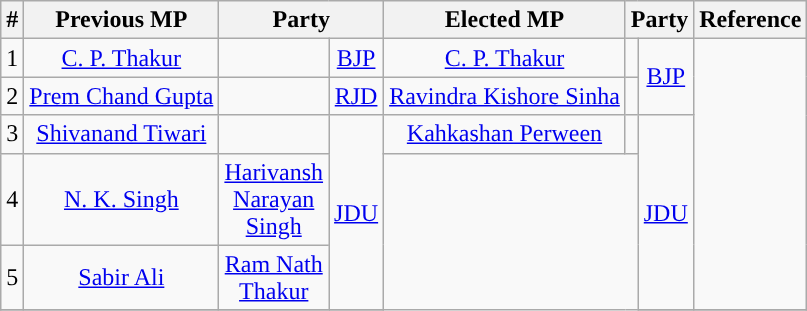<table class="wikitable">
<tr>
<th>#</th>
<th>Previous MP</th>
<th colspan=2>Party</th>
<th>Elected MP</th>
<th colspan=2>Party</th>
<th>Reference</th>
</tr>
<tr style="text-align:center;">
<td>1</td>
<td><a href='#'>C. P. Thakur</a></td>
<td width="1px"></td>
<td rowspan=1><a href='#'>BJP</a></td>
<td><a href='#'>C. P. Thakur</a></td>
<td width="1px"></td>
<td rowspan=2><a href='#'>BJP</a></td>
<td rowspan=5></td>
</tr>
<tr style="text-align:center;">
<td>2</td>
<td><a href='#'>Prem Chand Gupta</a></td>
<td width="1px"></td>
<td rowspan=1><a href='#'>RJD</a></td>
<td><a href='#'>Ravindra Kishore Sinha</a></td>
</tr>
<tr style="text-align:center;">
<td>3</td>
<td><a href='#'>Shivanand Tiwari</a></td>
<td width="1px"></td>
<td rowspan=3><a href='#'>JDU</a></td>
<td><a href='#'>Kahkashan Perween</a></td>
<td width="1px"></td>
<td rowspan=3><a href='#'>JDU</a></td>
</tr>
<tr style="text-align:center;">
<td>4</td>
<td><a href='#'>N. K. Singh</a></td>
<td><a href='#'>Harivansh Narayan Singh</a></td>
</tr>
<tr style="text-align:center;">
<td>5</td>
<td><a href='#'>Sabir Ali</a></td>
<td><a href='#'>Ram Nath Thakur</a></td>
</tr>
<tr style="text-align:center;">
</tr>
</table>
